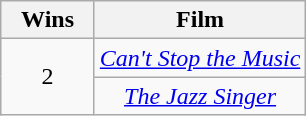<table class="wikitable sortable" style="text-align: center;">
<tr>
<th scope="col" width="55">Wins</th>
<th scope="col" align="center">Film</th>
</tr>
<tr>
<td rowspan="2">2</td>
<td><em><a href='#'>Can't Stop the Music</a></em></td>
</tr>
<tr>
<td><em><a href='#'>The Jazz Singer</a></em></td>
</tr>
</table>
